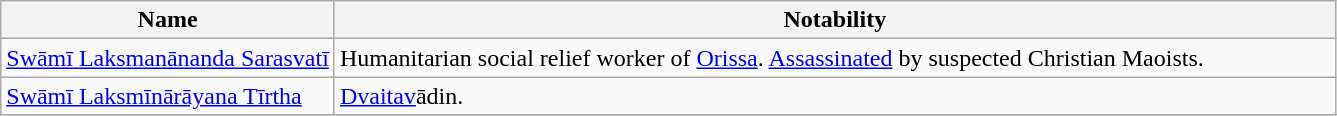<table class="wikitable">
<tr>
<th width=25%>Name</th>
<th>Notability</th>
</tr>
<tr>
<td><a href='#'>Swāmī Laksmanānanda Sarasvatī</a></td>
<td>Humanitarian social relief worker of <a href='#'>Orissa</a>. <a href='#'>Assassinated</a> by suspected Christian Maoists.</td>
</tr>
<tr>
<td><a href='#'>Swāmī Laksmīnārāyana Tīrtha</a></td>
<td><a href='#'>Dvaitav</a>ādin.</td>
</tr>
<tr>
</tr>
</table>
